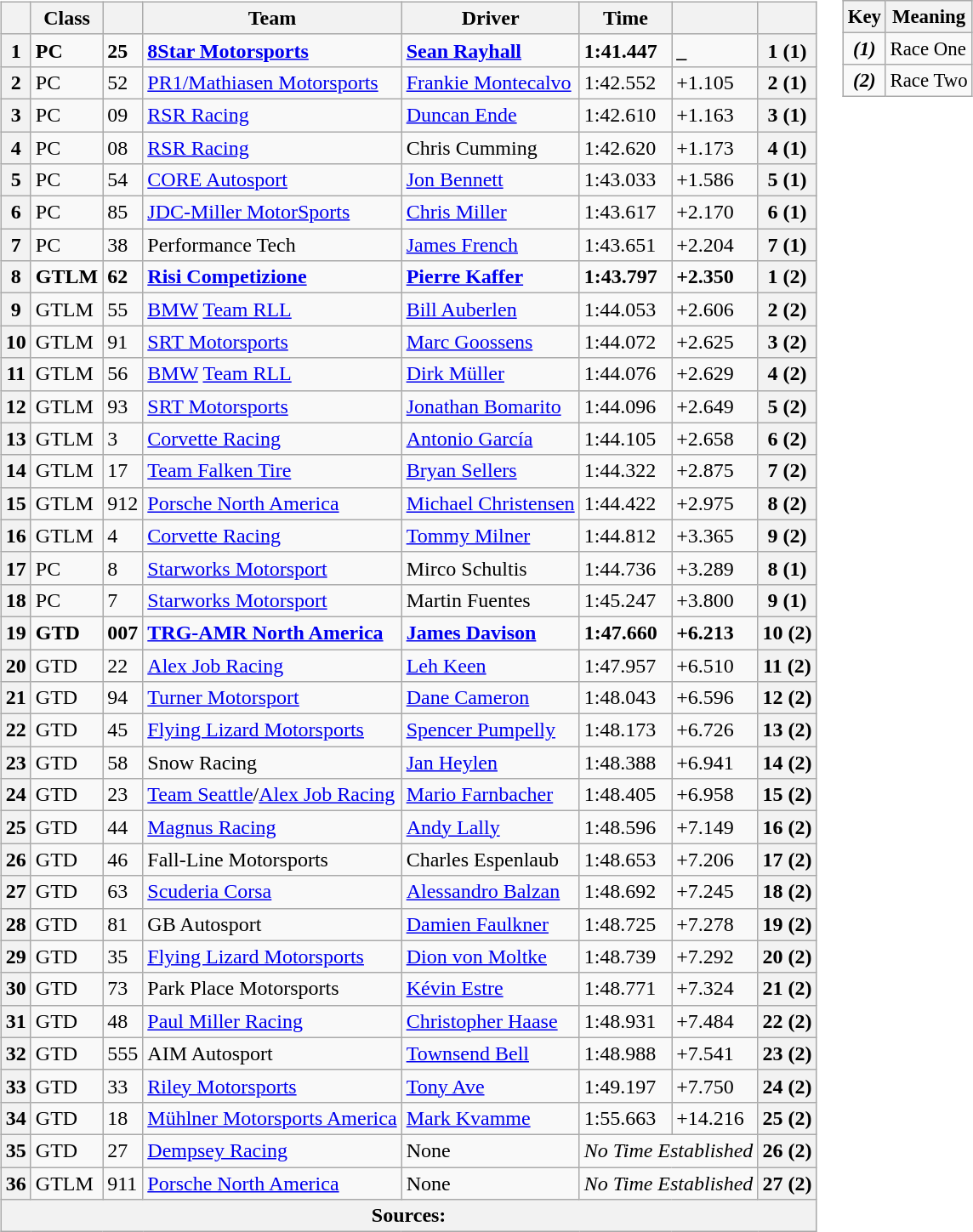<table>
<tr>
<td><br><table class="wikitable">
<tr>
<th></th>
<th>Class</th>
<th></th>
<th>Team</th>
<th>Driver</th>
<th>Time</th>
<th></th>
<th></th>
</tr>
<tr>
<th>1</th>
<td><strong>PC</strong></td>
<td><strong>25</strong></td>
<td><strong> <a href='#'>8Star Motorsports</a></strong></td>
<td><strong> <a href='#'>Sean Rayhall</a></strong></td>
<td><strong>1:41.447</strong></td>
<td><strong>_</strong></td>
<th>1 (1)</th>
</tr>
<tr>
<th>2</th>
<td>PC</td>
<td>52</td>
<td> <a href='#'>PR1/Mathiasen Motorsports</a></td>
<td> <a href='#'>Frankie Montecalvo</a></td>
<td>1:42.552</td>
<td>+1.105</td>
<th>2 (1)</th>
</tr>
<tr>
<th>3</th>
<td>PC</td>
<td>09</td>
<td> <a href='#'>RSR Racing</a></td>
<td> <a href='#'>Duncan Ende</a></td>
<td>1:42.610</td>
<td>+1.163</td>
<th>3 (1)</th>
</tr>
<tr>
<th>4</th>
<td>PC</td>
<td>08</td>
<td> <a href='#'>RSR Racing</a></td>
<td> Chris Cumming</td>
<td>1:42.620</td>
<td>+1.173</td>
<th>4 (1)</th>
</tr>
<tr>
<th>5</th>
<td>PC</td>
<td>54</td>
<td> <a href='#'>CORE Autosport</a></td>
<td> <a href='#'>Jon Bennett</a></td>
<td>1:43.033</td>
<td>+1.586</td>
<th>5 (1)</th>
</tr>
<tr>
<th>6</th>
<td>PC</td>
<td>85</td>
<td> <a href='#'>JDC-Miller MotorSports</a></td>
<td> <a href='#'>Chris Miller</a></td>
<td>1:43.617</td>
<td>+2.170</td>
<th>6 (1)</th>
</tr>
<tr>
<th>7</th>
<td>PC</td>
<td>38</td>
<td> Performance Tech</td>
<td> <a href='#'>James French</a></td>
<td>1:43.651</td>
<td>+2.204</td>
<th>7 (1)</th>
</tr>
<tr>
<th>8</th>
<td><strong>GTLM</strong></td>
<td><strong>62</strong></td>
<td><strong> <a href='#'>Risi Competizione</a></strong></td>
<td><strong> <a href='#'>Pierre Kaffer</a></strong></td>
<td><strong>1:43.797</strong></td>
<td><strong>+2.350</strong></td>
<th>1 (2)</th>
</tr>
<tr>
<th>9</th>
<td>GTLM</td>
<td>55</td>
<td> <a href='#'>BMW</a> <a href='#'>Team RLL</a></td>
<td> <a href='#'>Bill Auberlen</a></td>
<td>1:44.053</td>
<td>+2.606</td>
<th>2 (2)</th>
</tr>
<tr>
<th>10</th>
<td>GTLM</td>
<td>91</td>
<td> <a href='#'>SRT Motorsports</a></td>
<td> <a href='#'>Marc Goossens</a></td>
<td>1:44.072</td>
<td>+2.625</td>
<th>3 (2)</th>
</tr>
<tr>
<th>11</th>
<td>GTLM</td>
<td>56</td>
<td> <a href='#'>BMW</a> <a href='#'>Team RLL</a></td>
<td> <a href='#'>Dirk Müller</a></td>
<td>1:44.076</td>
<td>+2.629</td>
<th>4 (2)</th>
</tr>
<tr>
<th>12</th>
<td>GTLM</td>
<td>93</td>
<td> <a href='#'>SRT Motorsports</a></td>
<td> <a href='#'>Jonathan Bomarito</a></td>
<td>1:44.096</td>
<td>+2.649</td>
<th>5 (2)</th>
</tr>
<tr>
<th>13</th>
<td>GTLM</td>
<td>3</td>
<td> <a href='#'>Corvette Racing</a></td>
<td> <a href='#'>Antonio García</a></td>
<td>1:44.105</td>
<td>+2.658</td>
<th>6 (2)</th>
</tr>
<tr>
<th>14</th>
<td>GTLM</td>
<td>17</td>
<td> <a href='#'>Team Falken Tire</a></td>
<td> <a href='#'>Bryan Sellers</a></td>
<td>1:44.322</td>
<td>+2.875</td>
<th>7 (2)</th>
</tr>
<tr>
<th>15</th>
<td>GTLM</td>
<td>912</td>
<td> <a href='#'>Porsche North America</a></td>
<td> <a href='#'>Michael Christensen</a></td>
<td>1:44.422</td>
<td>+2.975</td>
<th>8 (2)</th>
</tr>
<tr>
<th>16</th>
<td>GTLM</td>
<td>4</td>
<td> <a href='#'>Corvette Racing</a></td>
<td> <a href='#'>Tommy Milner</a></td>
<td>1:44.812</td>
<td>+3.365</td>
<th>9 (2)</th>
</tr>
<tr>
<th>17</th>
<td>PC</td>
<td>8</td>
<td> <a href='#'>Starworks Motorsport</a></td>
<td> Mirco Schultis</td>
<td>1:44.736</td>
<td>+3.289</td>
<th>8 (1)</th>
</tr>
<tr>
<th>18</th>
<td>PC</td>
<td>7</td>
<td> <a href='#'>Starworks Motorsport</a></td>
<td> Martin Fuentes</td>
<td>1:45.247</td>
<td>+3.800</td>
<th>9 (1)</th>
</tr>
<tr>
<th>19</th>
<td><strong>GTD</strong></td>
<td><strong>007</strong></td>
<td><strong> <a href='#'>TRG-AMR North America</a></strong></td>
<td><strong> <a href='#'>James Davison</a></strong></td>
<td><strong>1:47.660</strong></td>
<td><strong>+6.213</strong></td>
<th>10 (2)</th>
</tr>
<tr>
<th>20</th>
<td>GTD</td>
<td>22</td>
<td> <a href='#'>Alex Job Racing</a></td>
<td> <a href='#'>Leh Keen</a></td>
<td>1:47.957</td>
<td>+6.510</td>
<th>11 (2)</th>
</tr>
<tr>
<th>21</th>
<td>GTD</td>
<td>94</td>
<td> <a href='#'>Turner Motorsport</a></td>
<td> <a href='#'>Dane Cameron</a></td>
<td>1:48.043</td>
<td>+6.596</td>
<th>12 (2)</th>
</tr>
<tr>
<th>22</th>
<td>GTD</td>
<td>45</td>
<td> <a href='#'>Flying Lizard Motorsports</a></td>
<td> <a href='#'>Spencer Pumpelly</a></td>
<td>1:48.173</td>
<td>+6.726</td>
<th>13 (2)</th>
</tr>
<tr>
<th>23</th>
<td>GTD</td>
<td>58</td>
<td> Snow Racing</td>
<td> <a href='#'>Jan Heylen</a></td>
<td>1:48.388</td>
<td>+6.941</td>
<th>14 (2)</th>
</tr>
<tr>
<th>24</th>
<td>GTD</td>
<td>23</td>
<td> <a href='#'>Team Seattle</a>/<a href='#'>Alex Job Racing</a></td>
<td> <a href='#'>Mario Farnbacher</a></td>
<td>1:48.405</td>
<td>+6.958</td>
<th>15 (2)</th>
</tr>
<tr>
<th>25</th>
<td>GTD</td>
<td>44</td>
<td> <a href='#'>Magnus Racing</a></td>
<td> <a href='#'>Andy Lally</a></td>
<td>1:48.596</td>
<td>+7.149</td>
<th>16 (2)</th>
</tr>
<tr>
<th>26</th>
<td>GTD</td>
<td>46</td>
<td> Fall-Line Motorsports</td>
<td> Charles Espenlaub</td>
<td>1:48.653</td>
<td>+7.206</td>
<th>17 (2)</th>
</tr>
<tr>
<th>27</th>
<td>GTD</td>
<td>63</td>
<td> <a href='#'>Scuderia Corsa</a></td>
<td> <a href='#'>Alessandro Balzan</a></td>
<td>1:48.692</td>
<td>+7.245</td>
<th>18 (2)</th>
</tr>
<tr>
<th>28</th>
<td>GTD</td>
<td>81</td>
<td> GB Autosport</td>
<td> <a href='#'>Damien Faulkner</a></td>
<td>1:48.725</td>
<td>+7.278</td>
<th>19 (2)</th>
</tr>
<tr>
<th>29</th>
<td>GTD</td>
<td>35</td>
<td> <a href='#'>Flying Lizard Motorsports</a></td>
<td> <a href='#'>Dion von Moltke</a></td>
<td>1:48.739</td>
<td>+7.292</td>
<th>20 (2)</th>
</tr>
<tr>
<th>30</th>
<td>GTD</td>
<td>73</td>
<td> Park Place Motorsports</td>
<td> <a href='#'>Kévin Estre</a></td>
<td>1:48.771</td>
<td>+7.324</td>
<th>21 (2)</th>
</tr>
<tr>
<th>31</th>
<td>GTD</td>
<td>48</td>
<td> <a href='#'>Paul Miller Racing</a></td>
<td> <a href='#'>Christopher Haase</a></td>
<td>1:48.931</td>
<td>+7.484</td>
<th>22 (2)</th>
</tr>
<tr>
<th>32</th>
<td>GTD</td>
<td>555</td>
<td> AIM Autosport</td>
<td> <a href='#'>Townsend Bell</a></td>
<td>1:48.988</td>
<td>+7.541</td>
<th>23 (2)</th>
</tr>
<tr>
<th>33</th>
<td>GTD</td>
<td>33</td>
<td> <a href='#'>Riley Motorsports</a></td>
<td> <a href='#'>Tony Ave</a></td>
<td>1:49.197</td>
<td>+7.750</td>
<th>24 (2)</th>
</tr>
<tr>
<th>34</th>
<td>GTD</td>
<td>18</td>
<td> <a href='#'>Mühlner Motorsports America</a></td>
<td> <a href='#'>Mark Kvamme</a></td>
<td>1:55.663</td>
<td>+14.216</td>
<th>25 (2)</th>
</tr>
<tr>
<th>35</th>
<td>GTD</td>
<td>27</td>
<td> <a href='#'>Dempsey Racing</a></td>
<td>None</td>
<td colspan="2"><em>No Time Established</em></td>
<th>26 (2)</th>
</tr>
<tr>
<th>36</th>
<td>GTLM</td>
<td>911</td>
<td> <a href='#'>Porsche North America</a></td>
<td>None</td>
<td colspan="2"><em>No Time Established</em></td>
<th>27 (2)</th>
</tr>
<tr>
<th colspan="8">Sources:</th>
</tr>
</table>
</td>
<td valign="top"><br><table align="right" class="wikitable" style="font-size: 95%;">
<tr>
<th>Key</th>
<th>Meaning</th>
</tr>
<tr>
<td align="center"><strong><em>(1)</em></strong></td>
<td>Race One</td>
</tr>
<tr>
<td align="center"><strong><em>(2)</em></strong></td>
<td>Race Two</td>
</tr>
</table>
</td>
</tr>
</table>
